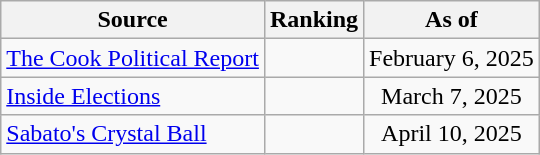<table class="wikitable" style="text-align:center">
<tr>
<th>Source</th>
<th>Ranking</th>
<th>As of</th>
</tr>
<tr>
<td align=left><a href='#'>The Cook Political Report</a></td>
<td></td>
<td>February 6, 2025</td>
</tr>
<tr>
<td align=left><a href='#'>Inside Elections</a></td>
<td></td>
<td>March 7, 2025</td>
</tr>
<tr>
<td align=left><a href='#'>Sabato's Crystal Ball</a></td>
<td></td>
<td>April 10, 2025</td>
</tr>
</table>
